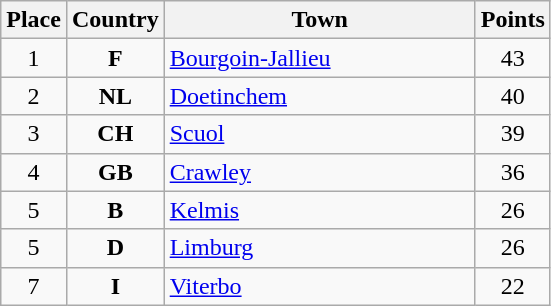<table class="wikitable">
<tr>
<th width="25">Place</th>
<th width="25">Country</th>
<th width="200">Town</th>
<th width="25">Points</th>
</tr>
<tr>
<td align="center">1</td>
<td align="center"><strong>F</strong></td>
<td align="left"><a href='#'>Bourgoin-Jallieu</a></td>
<td align="center">43</td>
</tr>
<tr>
<td align="center">2</td>
<td align="center"><strong>NL</strong></td>
<td align="left"><a href='#'>Doetinchem</a></td>
<td align="center">40</td>
</tr>
<tr>
<td align="center">3</td>
<td align="center"><strong>CH</strong></td>
<td align="left"><a href='#'>Scuol</a></td>
<td align="center">39</td>
</tr>
<tr>
<td align="center">4</td>
<td align="center"><strong>GB</strong></td>
<td align="left"><a href='#'>Crawley</a></td>
<td align="center">36</td>
</tr>
<tr>
<td align="center">5</td>
<td align="center"><strong>B</strong></td>
<td align="left"><a href='#'>Kelmis</a></td>
<td align="center">26</td>
</tr>
<tr>
<td align="center">5</td>
<td align="center"><strong>D</strong></td>
<td align="left"><a href='#'>Limburg</a></td>
<td align="center">26</td>
</tr>
<tr>
<td align="center">7</td>
<td align="center"><strong>I</strong></td>
<td align="left"><a href='#'>Viterbo</a></td>
<td align="center">22</td>
</tr>
</table>
